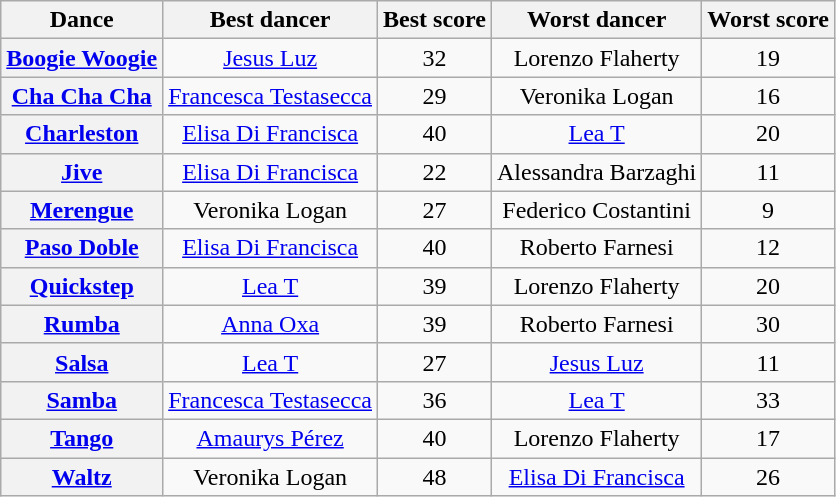<table class="wikitable sortable" style="text-align:center;">
<tr>
<th>Dance</th>
<th class="sortable">Best dancer</th>
<th>Best score</th>
<th class="sortable">Worst dancer</th>
<th>Worst score</th>
</tr>
<tr>
<th><a href='#'>Boogie Woogie</a></th>
<td><a href='#'>Jesus Luz</a></td>
<td>32</td>
<td>Lorenzo Flaherty</td>
<td>19</td>
</tr>
<tr>
<th><a href='#'>Cha Cha Cha</a></th>
<td><a href='#'>Francesca Testasecca</a></td>
<td>29</td>
<td>Veronika Logan</td>
<td>16</td>
</tr>
<tr>
<th><a href='#'>Charleston</a></th>
<td><a href='#'>Elisa Di Francisca</a></td>
<td>40</td>
<td><a href='#'>Lea T</a></td>
<td>20</td>
</tr>
<tr>
<th><a href='#'>Jive</a></th>
<td><a href='#'>Elisa Di Francisca</a></td>
<td>22</td>
<td>Alessandra Barzaghi</td>
<td>11</td>
</tr>
<tr>
<th><a href='#'>Merengue</a></th>
<td>Veronika Logan</td>
<td>27</td>
<td>Federico Costantini</td>
<td>9</td>
</tr>
<tr>
<th><a href='#'>Paso Doble</a></th>
<td><a href='#'>Elisa Di Francisca</a></td>
<td>40</td>
<td>Roberto Farnesi</td>
<td>12</td>
</tr>
<tr>
<th><a href='#'>Quickstep</a></th>
<td><a href='#'>Lea T</a></td>
<td>39</td>
<td>Lorenzo Flaherty</td>
<td>20</td>
</tr>
<tr>
<th><a href='#'>Rumba</a></th>
<td><a href='#'>Anna Oxa</a></td>
<td>39</td>
<td>Roberto Farnesi</td>
<td>30</td>
</tr>
<tr>
<th><a href='#'>Salsa</a></th>
<td><a href='#'>Lea T</a></td>
<td>27</td>
<td><a href='#'>Jesus Luz</a></td>
<td>11</td>
</tr>
<tr>
<th><a href='#'>Samba</a></th>
<td><a href='#'>Francesca Testasecca</a></td>
<td>36</td>
<td><a href='#'>Lea T</a></td>
<td>33</td>
</tr>
<tr>
<th><a href='#'>Tango</a></th>
<td><a href='#'>Amaurys Pérez</a></td>
<td>40</td>
<td>Lorenzo Flaherty</td>
<td>17</td>
</tr>
<tr>
<th><a href='#'>Waltz</a></th>
<td>Veronika Logan</td>
<td>48</td>
<td><a href='#'>Elisa Di Francisca</a></td>
<td>26</td>
</tr>
</table>
